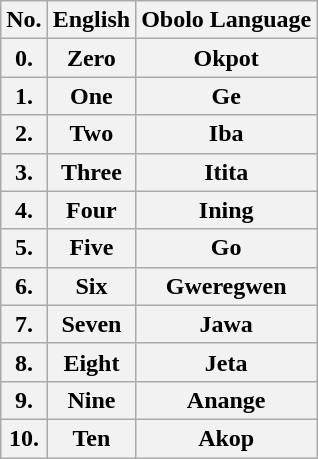<table class="wikitable">
<tr>
<th>No.</th>
<th>English</th>
<th>Obolo Language</th>
</tr>
<tr>
<th>0.</th>
<th>Zero</th>
<th>Okpot</th>
</tr>
<tr>
<th>1.</th>
<th>One</th>
<th>Ge</th>
</tr>
<tr>
<th>2.</th>
<th>Two</th>
<th>Iba</th>
</tr>
<tr>
<th>3.</th>
<th>Three</th>
<th>Itita</th>
</tr>
<tr>
<th>4.</th>
<th>Four</th>
<th>Ining</th>
</tr>
<tr>
<th>5.</th>
<th>Five</th>
<th>Go</th>
</tr>
<tr>
<th>6.</th>
<th>Six</th>
<th>Gweregwen</th>
</tr>
<tr>
<th>7.</th>
<th>Seven</th>
<th>Jawa</th>
</tr>
<tr>
<th>8.</th>
<th>Eight</th>
<th>Jeta</th>
</tr>
<tr>
<th>9.</th>
<th>Nine</th>
<th>Anange</th>
</tr>
<tr>
<th>10.</th>
<th>Ten</th>
<th>Akop</th>
</tr>
</table>
